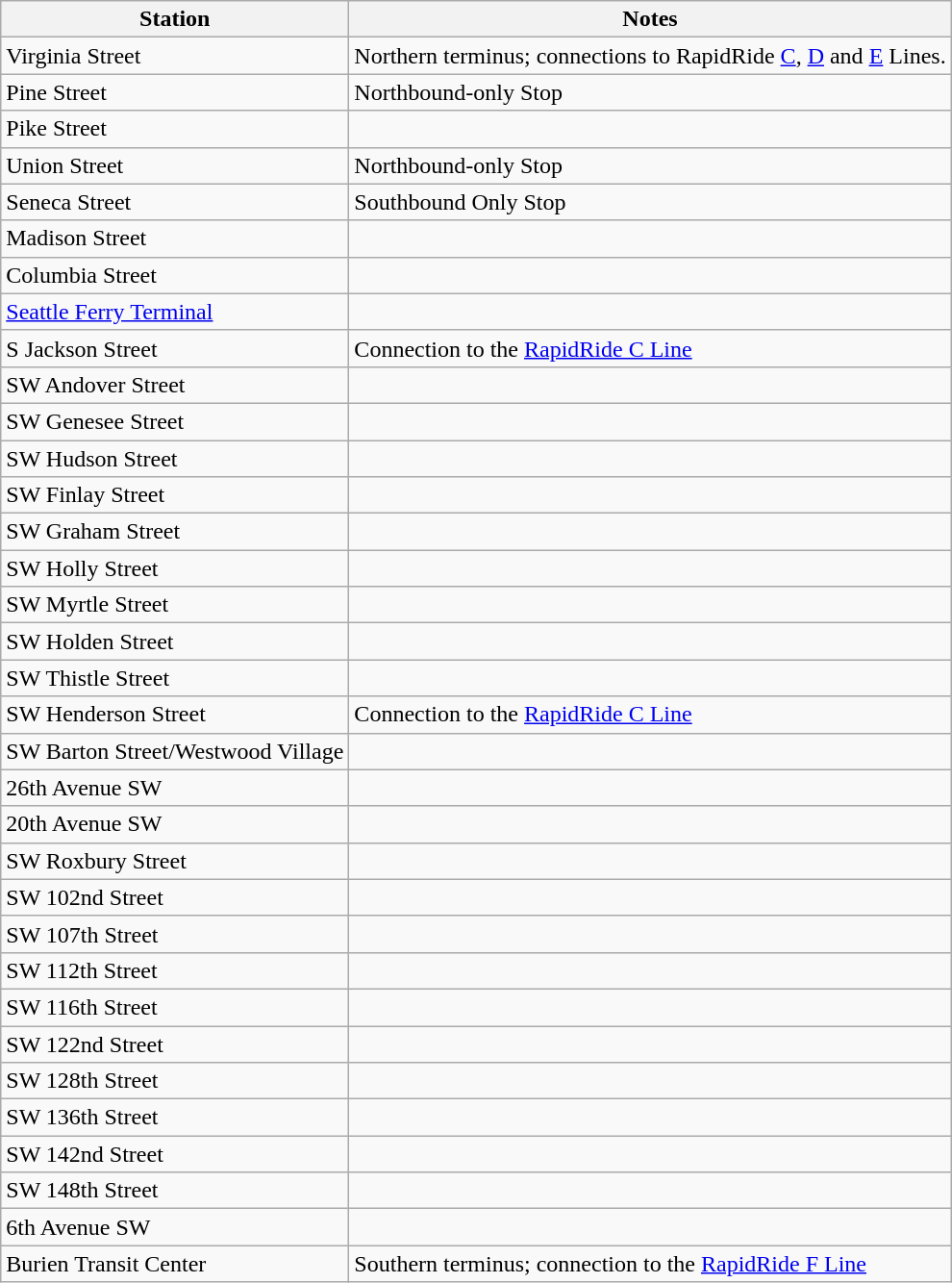<table class="wikitable">
<tr>
<th>Station</th>
<th>Notes</th>
</tr>
<tr>
<td>Virginia Street</td>
<td>Northern terminus; connections to RapidRide <a href='#'>C</a>, <a href='#'>D</a> and <a href='#'>E</a> Lines.</td>
</tr>
<tr>
<td>Pine Street</td>
<td>Northbound-only Stop</td>
</tr>
<tr>
<td>Pike Street</td>
<td></td>
</tr>
<tr>
<td>Union Street</td>
<td>Northbound-only Stop</td>
</tr>
<tr>
<td>Seneca Street</td>
<td>Southbound Only Stop</td>
</tr>
<tr>
<td>Madison Street</td>
<td></td>
</tr>
<tr>
<td>Columbia Street</td>
<td></td>
</tr>
<tr>
<td><a href='#'>Seattle Ferry Terminal</a></td>
<td></td>
</tr>
<tr>
<td>S Jackson Street</td>
<td>Connection to the <a href='#'>RapidRide C Line</a></td>
</tr>
<tr>
<td>SW Andover Street</td>
<td></td>
</tr>
<tr>
<td>SW Genesee Street</td>
<td></td>
</tr>
<tr>
<td>SW Hudson Street</td>
<td></td>
</tr>
<tr>
<td>SW Finlay Street</td>
<td></td>
</tr>
<tr>
<td>SW Graham Street</td>
<td></td>
</tr>
<tr>
<td>SW Holly Street</td>
<td></td>
</tr>
<tr>
<td>SW Myrtle Street</td>
<td></td>
</tr>
<tr>
<td>SW Holden Street</td>
<td></td>
</tr>
<tr>
<td>SW Thistle Street</td>
<td></td>
</tr>
<tr>
<td>SW Henderson Street</td>
<td>Connection to the <a href='#'>RapidRide C Line</a></td>
</tr>
<tr>
<td>SW Barton Street/Westwood Village</td>
<td></td>
</tr>
<tr>
<td>26th Avenue SW</td>
<td></td>
</tr>
<tr>
<td>20th Avenue SW</td>
<td></td>
</tr>
<tr>
<td>SW Roxbury Street</td>
<td></td>
</tr>
<tr>
<td>SW 102nd Street</td>
<td></td>
</tr>
<tr>
<td>SW 107th Street</td>
<td></td>
</tr>
<tr>
<td>SW 112th Street</td>
<td></td>
</tr>
<tr>
<td>SW 116th Street</td>
<td></td>
</tr>
<tr>
<td>SW 122nd Street</td>
<td></td>
</tr>
<tr>
<td>SW 128th Street</td>
<td></td>
</tr>
<tr>
<td>SW 136th Street</td>
<td></td>
</tr>
<tr>
<td>SW 142nd Street</td>
<td></td>
</tr>
<tr>
<td>SW 148th Street</td>
<td></td>
</tr>
<tr>
<td>6th Avenue SW</td>
<td></td>
</tr>
<tr>
<td>Burien Transit Center</td>
<td>Southern terminus; connection to the <a href='#'>RapidRide F Line</a></td>
</tr>
</table>
